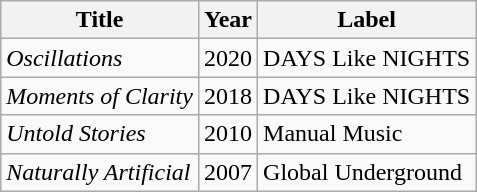<table class="wikitable plainrowheaders">
<tr>
<th>Title</th>
<th>Year</th>
<th>Label</th>
</tr>
<tr>
<td><em>Oscillations</em></td>
<td>2020</td>
<td>DAYS Like NIGHTS</td>
</tr>
<tr>
<td><em>Moments of Clarity</em></td>
<td>2018</td>
<td>DAYS Like NIGHTS</td>
</tr>
<tr>
<td><em>Untold Stories</em></td>
<td>2010</td>
<td>Manual Music</td>
</tr>
<tr>
<td><em>Naturally Artificial</em></td>
<td>2007</td>
<td>Global Underground</td>
</tr>
</table>
